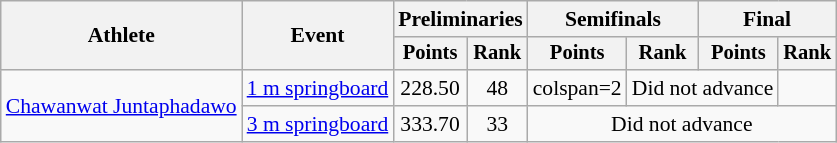<table class=wikitable style="font-size:90%;">
<tr>
<th rowspan="2">Athlete</th>
<th rowspan="2">Event</th>
<th colspan="2">Preliminaries</th>
<th colspan="2">Semifinals</th>
<th colspan="2">Final</th>
</tr>
<tr style="font-size:95%">
<th>Points</th>
<th>Rank</th>
<th>Points</th>
<th>Rank</th>
<th>Points</th>
<th>Rank</th>
</tr>
<tr align=center>
<td rowspan="2" align=left><a href='#'>Chawanwat Juntaphadawo</a></td>
<td align=left><a href='#'>1 m springboard</a></td>
<td>228.50</td>
<td>48</td>
<td>colspan=2 </td>
<td colspan=2>Did not advance</td>
</tr>
<tr align=center>
<td align=left><a href='#'>3 m springboard</a></td>
<td>333.70</td>
<td>33</td>
<td colspan=4>Did not advance</td>
</tr>
</table>
